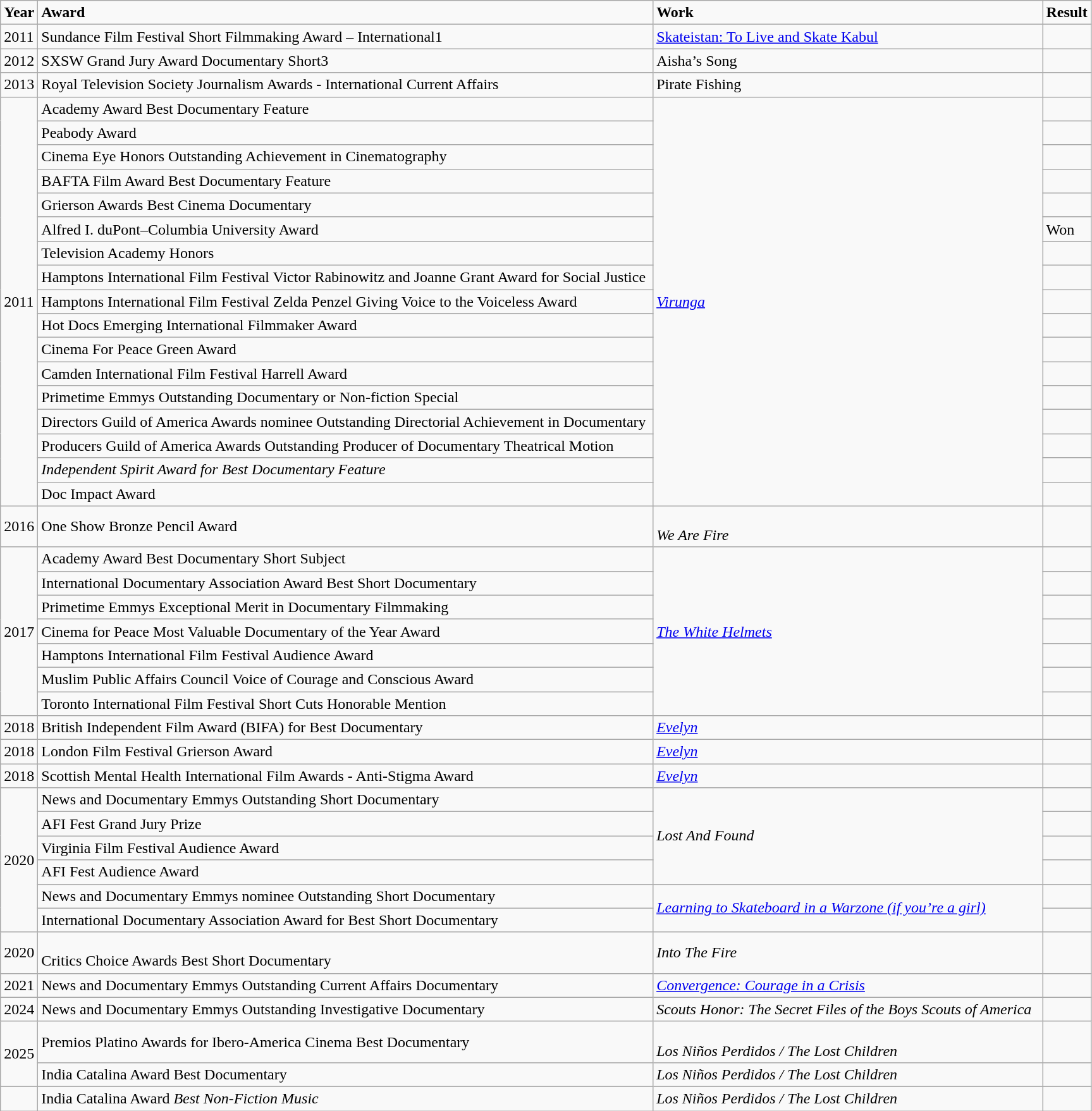<table class="wikitable">
<tr>
<td><strong>Year</strong></td>
<td><strong>Award</strong></td>
<td><strong>Work</strong></td>
<td><strong>Result</strong></td>
</tr>
<tr>
<td>2011</td>
<td>Sundance Film Festival  Short Filmmaking Award – International1</td>
<td><a href='#'>Skateistan: To Live and Skate Kabul</a></td>
<td></td>
</tr>
<tr>
<td>2012</td>
<td>SXSW Grand Jury Award  Documentary Short3</td>
<td>Aisha’s Song</td>
<td></td>
</tr>
<tr>
<td>2013</td>
<td>Royal Television Society  Journalism Awards - International Current Affairs  </td>
<td>Pirate Fishing</td>
<td></td>
</tr>
<tr>
<td rowspan="17">2011</td>
<td>Academy Award Best Documentary Feature </td>
<td rowspan="17"><a href='#'><em>Virunga</em></a></td>
<td></td>
</tr>
<tr>
<td>Peabody Award</td>
<td></td>
</tr>
<tr>
<td>Cinema Eye Honors Outstanding Achievement in Cinematography</td>
<td></td>
</tr>
<tr>
<td>BAFTA  Film Award Best Documentary Feature  </td>
<td></td>
</tr>
<tr>
<td>Grierson Awards Best Cinema Documentary</td>
<td></td>
</tr>
<tr>
<td>Alfred I. duPont–Columbia  University Award</td>
<td>Won</td>
</tr>
<tr>
<td>Television Academy Honors</td>
<td></td>
</tr>
<tr>
<td>Hamptons International  Film Festival Victor Rabinowitz and  Joanne Grant Award for Social Justice </td>
<td></td>
</tr>
<tr>
<td>Hamptons International Film Festival Zelda  Penzel Giving Voice to the Voiceless Award</td>
<td></td>
</tr>
<tr>
<td>Hot Docs Emerging International Filmmaker Award</td>
<td></td>
</tr>
<tr>
<td>Cinema For Peace Green Award  </td>
<td></td>
</tr>
<tr>
<td>Camden International Film Festival Harrell Award  </td>
<td></td>
</tr>
<tr>
<td>Primetime  Emmys Outstanding Documentary or Non-fiction Special</td>
<td></td>
</tr>
<tr>
<td>Directors  Guild of America Awards nominee Outstanding  Directorial Achievement in Documentary</td>
<td></td>
</tr>
<tr>
<td>Producers  Guild of America Awards Outstanding Producer of  Documentary Theatrical Motion</td>
<td></td>
</tr>
<tr>
<td><em>Independent  Spirit Award for Best Documentary Feature</em>  </td>
<td></td>
</tr>
<tr>
<td>Doc Impact Award</td>
<td></td>
</tr>
<tr>
<td>2016</td>
<td>One Show Bronze Pencil Award</td>
<td><br><em>We Are Fire</em></td>
<td></td>
</tr>
<tr>
<td rowspan="7">2017</td>
<td>Academy Award Best Documentary Short Subject </td>
<td rowspan="7"><a href='#'><em>The White Helmets</em></a></td>
<td></td>
</tr>
<tr>
<td>International Documentary Association  Award Best Short Documentary</td>
<td></td>
</tr>
<tr>
<td>Primetime  Emmys Exceptional Merit in Documentary Filmmaking</td>
<td></td>
</tr>
<tr>
<td>Cinema for Peace Most Valuable Documentary of the Year Award</td>
<td></td>
</tr>
<tr>
<td>Hamptons International Film Festival Audience Award</td>
<td></td>
</tr>
<tr>
<td>Muslim Public Affairs Council Voice of Courage and Conscious  Award</td>
<td></td>
</tr>
<tr>
<td>Toronto International Film Festival Short Cuts Honorable  Mention</td>
<td></td>
</tr>
<tr>
<td>2018</td>
<td>British Independent Film Award (BIFA)  for Best Documentary</td>
<td><a href='#'><em>Evelyn</em></a></td>
<td></td>
</tr>
<tr>
<td>2018</td>
<td>London Film Festival Grierson Award</td>
<td><a href='#'><em>Evelyn</em></a></td>
<td></td>
</tr>
<tr>
<td>2018</td>
<td>Scottish Mental Health International Film Awards - Anti-Stigma  Award</td>
<td><a href='#'><em>Evelyn</em></a></td>
<td></td>
</tr>
<tr>
<td rowspan="6">2020</td>
<td>News  and Documentary Emmys Outstanding Short Documentary</td>
<td rowspan="4"><em>Lost And Found</em></td>
<td></td>
</tr>
<tr>
<td>AFI Fest Grand Jury Prize</td>
<td></td>
</tr>
<tr>
<td>Virginia Film Festival Audience Award</td>
<td></td>
</tr>
<tr>
<td>AFI Fest Audience Award</td>
<td></td>
</tr>
<tr>
<td>News  and Documentary Emmys nominee Outstanding Short Documentary</td>
<td rowspan="2"><a href='#'><em>Learning to Skateboard in a Warzone  (if you’re a girl)</em></a></td>
<td></td>
</tr>
<tr>
<td>International Documentary Association  Award for Best Short Documentary</td>
<td></td>
</tr>
<tr>
<td>2020</td>
<td><br>Critics Choice Awards  Best Short Documentary</td>
<td><em>Into The Fire</em></td>
<td></td>
</tr>
<tr>
<td>2021</td>
<td>News  and Documentary Emmys Outstanding Current Affairs Documentary</td>
<td><a href='#'><em>Convergence: Courage in a Crisis</em></a></td>
<td></td>
</tr>
<tr>
<td>2024</td>
<td>News  and Documentary Emmys Outstanding Investigative Documentary</td>
<td><em>Scouts Honor: The Secret Files of the Boys Scouts of  America  </em></td>
<td></td>
</tr>
<tr>
<td rowspan="2">2025</td>
<td>Premios  Platino Awards for Ibero-America  Cinema Best  Documentary</td>
<td><br><em>Los Niños  Perdidos / The Lost Children</em></td>
<td></td>
</tr>
<tr>
<td>India Catalina Award Best Documentary  </td>
<td><em>Los Niños  Perdidos / The Lost Children</em></td>
<td></td>
</tr>
<tr>
<td></td>
<td>India Catalina Award <em>Best Non-Fiction Music</em></td>
<td><em>Los Niños  Perdidos / The Lost Children</em></td>
<td></td>
</tr>
</table>
